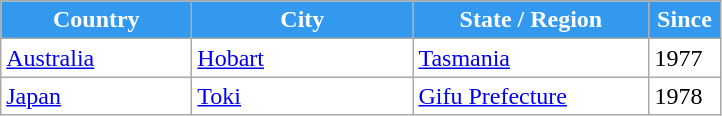<table class="wikitable" "text-align:left;font-size:100%;"|>
<tr>
<th style="background:#39e; color:white; height:17px; width:120px;">Country</th>
<th ! style="background:#39e; color:white; width:140px;">City</th>
<th ! style="background:#39e; color:white; width:150px;">State / Region</th>
<th ! style="background:#39e; color:white; width:40px;">Since</th>
</tr>
<tr style="color:black; background:white;">
<td ! !> <a href='#'>Australia</a></td>
<td ! !> <a href='#'>Hobart</a></td>
<td ! !> <a href='#'>Tasmania</a></td>
<td ! !>1977</td>
</tr>
<tr style="color:black; background:white;">
<td ! !> <a href='#'>Japan</a></td>
<td ! !> <a href='#'>Toki</a></td>
<td ! !> <a href='#'>Gifu Prefecture</a></td>
<td ! !>1978</td>
</tr>
</table>
